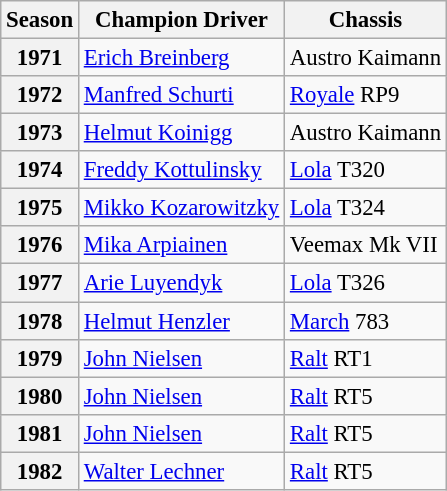<table class="wikitable" style="font-size: 95%;">
<tr>
<th>Season</th>
<th>Champion Driver</th>
<th>Chassis</th>
</tr>
<tr>
<th>1971</th>
<td> <a href='#'>Erich Breinberg</a></td>
<td>Austro Kaimann</td>
</tr>
<tr>
<th>1972</th>
<td> <a href='#'>Manfred Schurti</a></td>
<td><a href='#'>Royale</a> RP9</td>
</tr>
<tr>
<th>1973</th>
<td> <a href='#'>Helmut Koinigg</a></td>
<td>Austro Kaimann</td>
</tr>
<tr>
<th>1974</th>
<td> <a href='#'>Freddy Kottulinsky</a></td>
<td><a href='#'>Lola</a> T320</td>
</tr>
<tr>
<th>1975</th>
<td> <a href='#'>Mikko Kozarowitzky</a></td>
<td><a href='#'>Lola</a> T324</td>
</tr>
<tr>
<th>1976</th>
<td> <a href='#'>Mika Arpiainen</a></td>
<td>Veemax Mk VII</td>
</tr>
<tr>
<th>1977</th>
<td> <a href='#'>Arie Luyendyk</a></td>
<td><a href='#'>Lola</a> T326</td>
</tr>
<tr>
<th>1978</th>
<td> <a href='#'>Helmut Henzler</a></td>
<td><a href='#'>March</a> 783</td>
</tr>
<tr>
<th>1979</th>
<td> <a href='#'>John Nielsen</a></td>
<td><a href='#'>Ralt</a> RT1</td>
</tr>
<tr>
<th>1980</th>
<td> <a href='#'>John Nielsen</a></td>
<td><a href='#'>Ralt</a> RT5</td>
</tr>
<tr>
<th>1981</th>
<td> <a href='#'>John Nielsen</a></td>
<td><a href='#'>Ralt</a> RT5</td>
</tr>
<tr>
<th>1982</th>
<td> <a href='#'>Walter Lechner</a></td>
<td><a href='#'>Ralt</a> RT5</td>
</tr>
</table>
